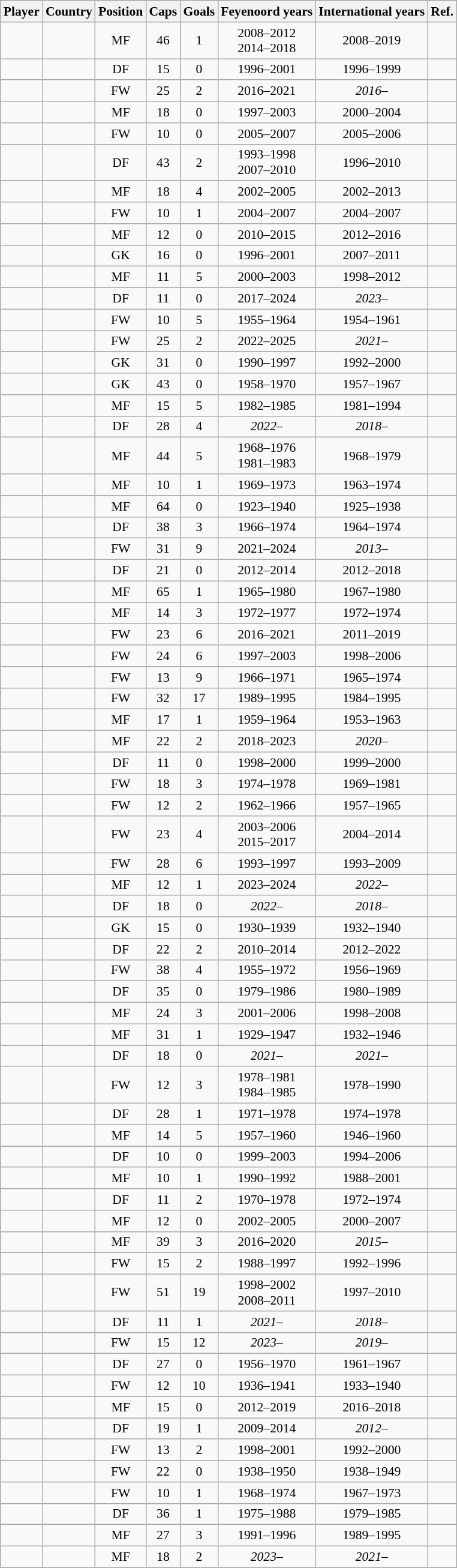<table class="wikitable sortable" style="font-size:90%; text-align: center">
<tr>
<th>Player</th>
<th>Country</th>
<th>Position</th>
<th>Caps</th>
<th>Goals</th>
<th>Feyenoord years</th>
<th>International years</th>
<th>Ref.</th>
</tr>
<tr>
<td style="text-align: left;"></td>
<td style="text-align: left;"></td>
<td>MF</td>
<td>46</td>
<td>1</td>
<td>2008–2012<br>2014–2018</td>
<td>2008–2019</td>
<td></td>
</tr>
<tr>
<td style="text-align: left;"></td>
<td style="text-align: left;"></td>
<td>DF</td>
<td>15</td>
<td>0</td>
<td>1996–2001</td>
<td>1996–1999</td>
<td></td>
</tr>
<tr>
<td style="text-align: left;"></td>
<td style="text-align: left;"></td>
<td>FW</td>
<td>25</td>
<td>2</td>
<td>2016–2021</td>
<td><em>2016–</em></td>
<td></td>
</tr>
<tr>
<td style="text-align: left;"></td>
<td style="text-align: left;"></td>
<td>MF</td>
<td>18</td>
<td>0</td>
<td>1997–2003</td>
<td>2000–2004</td>
<td></td>
</tr>
<tr>
<td style="text-align: left;"></td>
<td style="text-align: left;"></td>
<td>FW</td>
<td>10</td>
<td>0</td>
<td>2005–2007</td>
<td>2005–2006</td>
<td></td>
</tr>
<tr>
<td style="text-align: left;"></td>
<td style="text-align: left;"></td>
<td>DF</td>
<td>43</td>
<td>2</td>
<td>1993–1998<br>2007–2010</td>
<td>1996–2010</td>
<td></td>
</tr>
<tr>
<td style="text-align: left;"></td>
<td style="text-align: left;"></td>
<td>MF</td>
<td>18</td>
<td>4</td>
<td>2002–2005</td>
<td>2002–2013</td>
<td></td>
</tr>
<tr>
<td style="text-align: left;"></td>
<td style="text-align: left;"></td>
<td>FW</td>
<td>10</td>
<td>1</td>
<td>2004–2007</td>
<td>2004–2007</td>
<td></td>
</tr>
<tr>
<td style="text-align: left;"></td>
<td style="text-align: left;"></td>
<td>MF</td>
<td>12</td>
<td>0</td>
<td>2010–2015</td>
<td>2012–2016</td>
<td></td>
</tr>
<tr>
<td style="text-align: left;"></td>
<td style="text-align: left;"></td>
<td>GK</td>
<td>16</td>
<td>0</td>
<td>1996–2001</td>
<td>2007–2011</td>
<td></td>
</tr>
<tr>
<td style="text-align: left;"></td>
<td style="text-align: left;"></td>
<td>MF</td>
<td>11</td>
<td>5</td>
<td>2000–2003</td>
<td>1998–2012</td>
<td></td>
</tr>
<tr>
<td style="text-align: left;"></td>
<td style="text-align: left;"></td>
<td>DF</td>
<td>11</td>
<td>0</td>
<td>2017–2024</td>
<td><em>2023–</em></td>
<td></td>
</tr>
<tr>
<td style="text-align: left;"></td>
<td style="text-align: left;"></td>
<td>FW</td>
<td>10</td>
<td>5</td>
<td>1955–1964</td>
<td>1954–1961</td>
<td></td>
</tr>
<tr>
<td style="text-align: left;"></td>
<td style="text-align: left;"></td>
<td>FW</td>
<td>25</td>
<td>2</td>
<td>2022–2025</td>
<td><em>2021–</em></td>
<td></td>
</tr>
<tr>
<td style="text-align: left;"></td>
<td style="text-align: left;"></td>
<td>GK</td>
<td>31</td>
<td>0</td>
<td>1990–1997</td>
<td>1992–2000</td>
<td></td>
</tr>
<tr>
<td style="text-align: left;"></td>
<td style="text-align: left;"></td>
<td>GK</td>
<td>43</td>
<td>0</td>
<td>1958–1970</td>
<td>1957–1967</td>
<td></td>
</tr>
<tr>
<td style="text-align: left;"></td>
<td style="text-align: left;"></td>
<td>MF</td>
<td>15</td>
<td>5</td>
<td>1982–1985</td>
<td>1981–1994</td>
<td></td>
</tr>
<tr>
<td style="text-align: left;"><strong></strong></td>
<td style="text-align: left;"></td>
<td>DF</td>
<td>28</td>
<td>4</td>
<td><em>2022–</em></td>
<td><em>2018–</em></td>
<td></td>
</tr>
<tr>
<td style="text-align: left;"></td>
<td style="text-align: left;"></td>
<td>MF</td>
<td>44</td>
<td>5</td>
<td>1968–1976<br>1981–1983</td>
<td>1968–1979</td>
<td></td>
</tr>
<tr>
<td style="text-align: left;"></td>
<td style="text-align: left;"></td>
<td>MF</td>
<td>10</td>
<td>1</td>
<td>1969–1973</td>
<td>1963–1974</td>
<td></td>
</tr>
<tr>
<td style="text-align: left;"></td>
<td style="text-align: left;"></td>
<td>MF</td>
<td>64</td>
<td>0</td>
<td>1923–1940</td>
<td>1925–1938</td>
<td></td>
</tr>
<tr>
<td style="text-align: left;"></td>
<td style="text-align: left;"></td>
<td>DF</td>
<td>38</td>
<td>3</td>
<td>1966–1974</td>
<td>1964–1974</td>
<td></td>
</tr>
<tr>
<td style="text-align: left;"></td>
<td style="text-align: left;"></td>
<td>FW</td>
<td>31</td>
<td>9</td>
<td>2021–2024</td>
<td><em>2013–</em></td>
<td></td>
</tr>
<tr>
<td style="text-align: left;"></td>
<td style="text-align: left;"></td>
<td>DF</td>
<td>21</td>
<td>0</td>
<td>2012–2014</td>
<td>2012–2018</td>
<td></td>
</tr>
<tr>
<td style="text-align: left;"></td>
<td style="text-align: left;"></td>
<td>MF</td>
<td>65</td>
<td>1</td>
<td>1965–1980</td>
<td>1967–1980</td>
<td></td>
</tr>
<tr>
<td style="text-align: left;"></td>
<td style="text-align: left;"></td>
<td>MF</td>
<td>14</td>
<td>3</td>
<td>1972–1977</td>
<td>1972–1974</td>
<td></td>
</tr>
<tr>
<td style="text-align: left;"></td>
<td style="text-align: left;"></td>
<td>FW</td>
<td>23</td>
<td>6</td>
<td>2016–2021</td>
<td>2011–2019</td>
<td></td>
</tr>
<tr>
<td style="text-align: left;"></td>
<td style="text-align: left;"></td>
<td>FW</td>
<td>24</td>
<td>6</td>
<td>1997–2003</td>
<td>1998–2006</td>
<td></td>
</tr>
<tr>
<td style="text-align: left;"></td>
<td style="text-align: left;"></td>
<td>FW</td>
<td>13</td>
<td>9</td>
<td>1966–1971</td>
<td>1965–1974</td>
<td></td>
</tr>
<tr>
<td style="text-align: left;"></td>
<td style="text-align: left;"></td>
<td>FW</td>
<td>32</td>
<td>17</td>
<td>1989–1995</td>
<td>1984–1995</td>
<td></td>
</tr>
<tr>
<td style="text-align: left;"></td>
<td style="text-align: left;"></td>
<td>MF</td>
<td>17</td>
<td>1</td>
<td>1959–1964</td>
<td>1953–1963</td>
<td></td>
</tr>
<tr>
<td style="text-align: left;"></td>
<td style="text-align: left;"></td>
<td>MF</td>
<td>22</td>
<td>2</td>
<td>2018–2023</td>
<td><em>2020–</em></td>
<td></td>
</tr>
<tr>
<td style="text-align: left;"></td>
<td style="text-align: left;"></td>
<td>DF</td>
<td>11</td>
<td>0</td>
<td>1998–2000</td>
<td>1999–2000</td>
<td></td>
</tr>
<tr>
<td style="text-align: left;"></td>
<td style="text-align: left;"></td>
<td>FW</td>
<td>18</td>
<td>3</td>
<td>1974–1978</td>
<td>1969–1981</td>
<td></td>
</tr>
<tr>
<td style="text-align: left;"></td>
<td style="text-align: left;"></td>
<td>FW</td>
<td>12</td>
<td>2</td>
<td>1962–1966</td>
<td>1957–1965</td>
<td></td>
</tr>
<tr>
<td style="text-align: left;"></td>
<td style="text-align: left;"></td>
<td>FW</td>
<td>23</td>
<td>4</td>
<td>2003–2006<br>2015–2017</td>
<td>2004–2014</td>
<td></td>
</tr>
<tr>
<td style="text-align: left;"></td>
<td style="text-align: left;"></td>
<td>FW</td>
<td>28</td>
<td>6</td>
<td>1993–1997</td>
<td>1993–2009</td>
<td></td>
</tr>
<tr>
<td style="text-align: left;"></td>
<td style="text-align: left;"></td>
<td>MF</td>
<td>12</td>
<td>1</td>
<td>2023–2024</td>
<td><em>2022–</em></td>
<td></td>
</tr>
<tr>
<td style="text-align: left;"></td>
<td style="text-align: left;"></td>
<td>DF</td>
<td>18</td>
<td>0</td>
<td><em>2022–</em></td>
<td><em>2018–</em></td>
<td></td>
</tr>
<tr>
<td style="text-align: left;"></td>
<td style="text-align: left;"></td>
<td>GK</td>
<td>15</td>
<td>0</td>
<td>1930–1939</td>
<td>1932–1940</td>
<td></td>
</tr>
<tr>
<td style="text-align: left;"></td>
<td style="text-align: left;"></td>
<td>DF</td>
<td>22</td>
<td>2</td>
<td>2010–2014</td>
<td>2012–2022</td>
<td></td>
</tr>
<tr>
<td style="text-align: left;"></td>
<td style="text-align: left;"></td>
<td>FW</td>
<td>38</td>
<td>4</td>
<td>1955–1972</td>
<td>1956–1969</td>
<td></td>
</tr>
<tr>
<td style="text-align: left;"></td>
<td style="text-align: left;"></td>
<td>DF</td>
<td>35</td>
<td>0</td>
<td>1979–1986</td>
<td>1980–1989</td>
<td></td>
</tr>
<tr>
<td style="text-align: left;"></td>
<td style="text-align: left;"></td>
<td>MF</td>
<td>24</td>
<td>3</td>
<td>2001–2006</td>
<td>1998–2008</td>
<td></td>
</tr>
<tr>
<td style="text-align: left;"></td>
<td style="text-align: left;"></td>
<td>MF</td>
<td>31</td>
<td>1</td>
<td>1929–1947</td>
<td>1932–1946</td>
<td></td>
</tr>
<tr>
<td style="text-align: left;"></td>
<td style="text-align: left;"></td>
<td>DF</td>
<td>18</td>
<td>0</td>
<td><em>2021–</em></td>
<td><em>2021–</em></td>
<td></td>
</tr>
<tr>
<td style="text-align: left;"></td>
<td style="text-align: left;"></td>
<td>FW</td>
<td>12</td>
<td>3</td>
<td>1978–1981<br>1984–1985</td>
<td>1978–1990</td>
<td></td>
</tr>
<tr>
<td style="text-align: left;"></td>
<td style="text-align: left;"></td>
<td>DF</td>
<td>28</td>
<td>1</td>
<td>1971–1978</td>
<td>1974–1978</td>
<td></td>
</tr>
<tr>
<td style="text-align: left;"></td>
<td style="text-align: left;"></td>
<td>MF</td>
<td>14</td>
<td>5</td>
<td>1957–1960</td>
<td>1946–1960</td>
<td></td>
</tr>
<tr>
<td style="text-align: left;"></td>
<td style="text-align: left;"></td>
<td>DF</td>
<td>10</td>
<td>0</td>
<td>1999–2003</td>
<td>1994–2006</td>
<td></td>
</tr>
<tr>
<td style="text-align: left;"></td>
<td style="text-align: left;"></td>
<td>MF</td>
<td>10</td>
<td>1</td>
<td>1990–1992</td>
<td>1988–2001</td>
<td></td>
</tr>
<tr>
<td style="text-align: left;"></td>
<td style="text-align: left;"></td>
<td>DF</td>
<td>11</td>
<td>2</td>
<td>1970–1978</td>
<td>1972–1974</td>
<td></td>
</tr>
<tr>
<td style="text-align: left;"></td>
<td style="text-align: left;"></td>
<td>MF</td>
<td>12</td>
<td>0</td>
<td>2002–2005</td>
<td>2000–2007</td>
<td></td>
</tr>
<tr>
<td style="text-align: left;"></td>
<td style="text-align: left;"></td>
<td>MF</td>
<td>39</td>
<td>3</td>
<td>2016–2020</td>
<td><em>2015–</em></td>
<td></td>
</tr>
<tr>
<td style="text-align: left;"></td>
<td style="text-align: left;"></td>
<td>FW</td>
<td>15</td>
<td>2</td>
<td>1988–1997</td>
<td>1992–1996</td>
<td></td>
</tr>
<tr>
<td style="text-align: left;"></td>
<td style="text-align: left;"></td>
<td>FW</td>
<td>51</td>
<td>19</td>
<td>1998–2002<br>2008–2011</td>
<td>1997–2010</td>
<td></td>
</tr>
<tr>
<td style="text-align: left"><strong></strong></td>
<td style="text-align: left"></td>
<td>DF</td>
<td>11</td>
<td>1</td>
<td><em>2021–</em></td>
<td><em>2018–</em></td>
<td></td>
</tr>
<tr>
<td style="text-align: left;"><strong></strong></td>
<td style="text-align: left;"></td>
<td>FW</td>
<td>15</td>
<td>12</td>
<td><em>2023–</em></td>
<td><em>2019–</em></td>
<td></td>
</tr>
<tr>
<td style="text-align: left;"></td>
<td style="text-align: left;"></td>
<td>DF</td>
<td>27</td>
<td>0</td>
<td>1956–1970</td>
<td>1961–1967</td>
<td></td>
</tr>
<tr>
<td style="text-align: left;"></td>
<td style="text-align: left;"></td>
<td>FW</td>
<td>12</td>
<td>10</td>
<td>1936–1941</td>
<td>1933–1940</td>
<td></td>
</tr>
<tr>
<td style="text-align: left;"></td>
<td style="text-align: left;"></td>
<td>MF</td>
<td>15</td>
<td>0</td>
<td>2012–2019</td>
<td>2016–2018</td>
<td></td>
</tr>
<tr>
<td style="text-align: left;"></td>
<td style="text-align: left;"></td>
<td>DF</td>
<td>19</td>
<td>1</td>
<td>2009–2014</td>
<td><em>2012–</em></td>
<td></td>
</tr>
<tr>
<td style="text-align: left;"></td>
<td style="text-align: left;"></td>
<td>FW</td>
<td>13</td>
<td>2</td>
<td>1998–2001</td>
<td>1992–2000</td>
<td></td>
</tr>
<tr>
<td style="text-align: left;"></td>
<td style="text-align: left;"></td>
<td>FW</td>
<td>22</td>
<td>0</td>
<td>1938–1950</td>
<td>1938–1949</td>
<td></td>
</tr>
<tr>
<td style="text-align: left;"></td>
<td style="text-align: left;"></td>
<td>FW</td>
<td>10</td>
<td>1</td>
<td>1968–1974</td>
<td>1967–1973</td>
<td></td>
</tr>
<tr>
<td style="text-align: left;"></td>
<td style="text-align: left;"></td>
<td>DF</td>
<td>36</td>
<td>1</td>
<td>1975–1988</td>
<td>1979–1985</td>
<td></td>
</tr>
<tr>
<td style="text-align: left;"></td>
<td style="text-align: left;"></td>
<td>MF</td>
<td>27</td>
<td>3</td>
<td>1991–1996</td>
<td>1989–1995</td>
<td></td>
</tr>
<tr>
<td style="text-align: left;"><strong></strong></td>
<td style="text-align: left;"></td>
<td>MF</td>
<td>18</td>
<td>2</td>
<td><em>2023–</em></td>
<td><em>2021–</em></td>
<td></td>
</tr>
</table>
